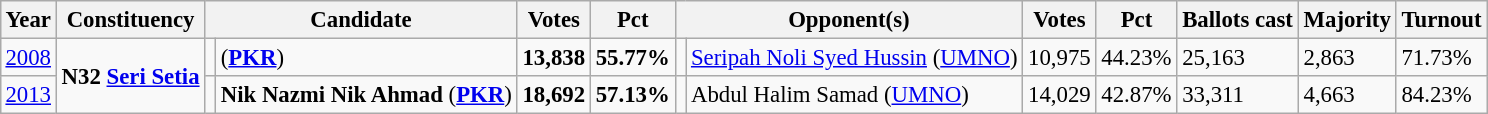<table class="wikitable" style="margin:0.5em ; font-size:95%">
<tr>
<th>Year</th>
<th>Constituency</th>
<th colspan=2>Candidate</th>
<th>Votes</th>
<th>Pct</th>
<th colspan=2>Opponent(s)</th>
<th>Votes</th>
<th>Pct</th>
<th>Ballots cast</th>
<th>Majority</th>
<th>Turnout</th>
</tr>
<tr>
<td><a href='#'>2008</a></td>
<td rowspan=2><strong>N32 <a href='#'>Seri Setia</a></strong></td>
<td></td>
<td> (<a href='#'><strong>PKR</strong></a>)</td>
<td align="right"><strong>13,838</strong></td>
<td><strong>55.77%</strong></td>
<td></td>
<td><a href='#'>Seripah Noli Syed Hussin</a> (<a href='#'>UMNO</a>)</td>
<td align="right">10,975</td>
<td>44.23%</td>
<td>25,163</td>
<td>2,863</td>
<td>71.73%</td>
</tr>
<tr>
<td><a href='#'>2013</a></td>
<td></td>
<td><strong>Nik Nazmi Nik Ahmad</strong> (<a href='#'><strong>PKR</strong></a>)</td>
<td align="right"><strong>18,692</strong></td>
<td><strong>57.13%</strong></td>
<td></td>
<td>Abdul Halim Samad (<a href='#'>UMNO</a>)</td>
<td align="right">14,029</td>
<td>42.87%</td>
<td>33,311</td>
<td>4,663</td>
<td>84.23%</td>
</tr>
</table>
